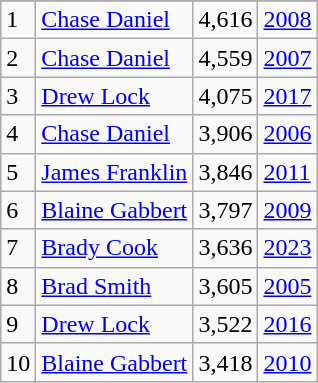<table class="wikitable">
<tr>
</tr>
<tr>
<td>1</td>
<td><a href='#'>Chase Daniel</a></td>
<td><abbr>4,616</abbr></td>
<td><a href='#'>2008</a></td>
</tr>
<tr>
<td>2</td>
<td><a href='#'>Chase Daniel</a></td>
<td><abbr>4,559</abbr></td>
<td><a href='#'>2007</a></td>
</tr>
<tr>
<td>3</td>
<td><a href='#'>Drew Lock</a></td>
<td><abbr>4,075</abbr></td>
<td><a href='#'>2017</a></td>
</tr>
<tr>
<td>4</td>
<td><a href='#'>Chase Daniel</a></td>
<td><abbr>3,906</abbr></td>
<td><a href='#'>2006</a></td>
</tr>
<tr>
<td>5</td>
<td><a href='#'>James Franklin</a></td>
<td><abbr>3,846</abbr></td>
<td><a href='#'>2011</a></td>
</tr>
<tr>
<td>6</td>
<td><a href='#'>Blaine Gabbert</a></td>
<td><abbr>3,797</abbr></td>
<td><a href='#'>2009</a></td>
</tr>
<tr>
<td>7</td>
<td><a href='#'>Brady Cook</a></td>
<td><abbr>3,636</abbr></td>
<td><a href='#'>2023</a></td>
</tr>
<tr>
<td>8</td>
<td><a href='#'>Brad Smith</a></td>
<td><abbr>3,605</abbr></td>
<td><a href='#'>2005</a></td>
</tr>
<tr>
<td>9</td>
<td><a href='#'>Drew Lock</a></td>
<td><abbr>3,522</abbr></td>
<td><a href='#'>2016</a></td>
</tr>
<tr>
<td>10</td>
<td><a href='#'>Blaine Gabbert</a></td>
<td><abbr>3,418</abbr></td>
<td><a href='#'>2010</a></td>
</tr>
</table>
